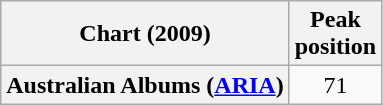<table class="wikitable plainrowheaders">
<tr>
<th>Chart (2009)</th>
<th>Peak<br>position</th>
</tr>
<tr>
<th scope="row">Australian Albums (<a href='#'>ARIA</a>)</th>
<td align=center>71</td>
</tr>
</table>
